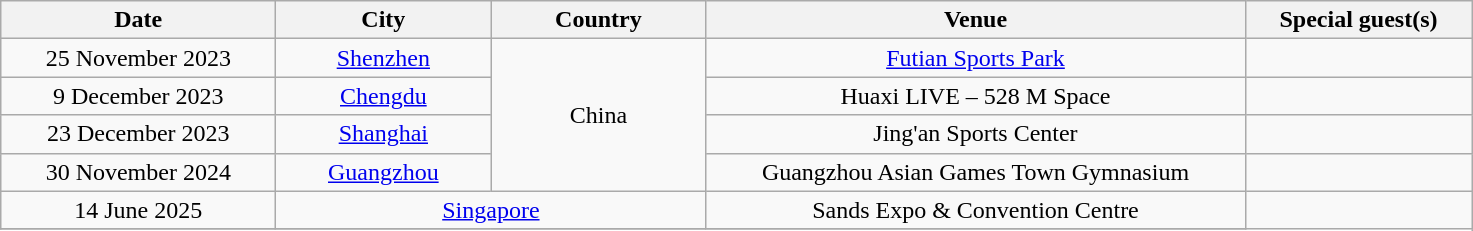<table class="wikitable" style="text-align:center;">
<tr>
<th scope="col" style="width:11em;">Date</th>
<th scope="col" style="width:8.5em;">City</th>
<th scope="col" style="width:8.5em;">Country</th>
<th scope="col" style="width:22em;">Venue</th>
<th scope="col" style="width:9em;">Special guest(s)</th>
</tr>
<tr>
<td>25 November 2023</td>
<td><a href='#'>Shenzhen</a></td>
<td rowspan="4">China</td>
<td><a href='#'>Futian Sports Park</a></td>
<td></td>
</tr>
<tr>
<td>9 December 2023</td>
<td><a href='#'>Chengdu</a></td>
<td>Huaxi LIVE – 528 M Space</td>
<td></td>
</tr>
<tr>
<td>23 December 2023</td>
<td><a href='#'>Shanghai</a></td>
<td>Jing'an Sports Center</td>
<td></td>
</tr>
<tr>
<td>30 November 2024</td>
<td><a href='#'>Guangzhou</a></td>
<td>Guangzhou Asian Games Town Gymnasium</td>
<td></td>
</tr>
<tr>
<td>14 June 2025</td>
<td colspan="2"><a href='#'>Singapore</a></td>
<td>Sands Expo & Convention Centre</td>
</tr>
<tr>
</tr>
</table>
